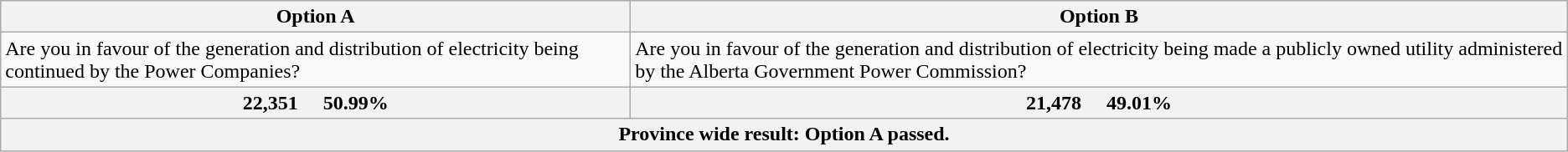<table class="wikitable">
<tr>
<th>Option A</th>
<th>Option B</th>
</tr>
<tr>
<td>Are you in favour of the generation and distribution of electricity being continued by the Power Companies?</td>
<td>Are you in favour of the generation and distribution of electricity being made a publicly owned utility administered by the Alberta Government Power Commission?</td>
</tr>
<tr>
<th>22,351       50.99%</th>
<th>21,478       49.01%</th>
</tr>
<tr>
<th colspan="2">Province wide result: Option A passed.</th>
</tr>
</table>
